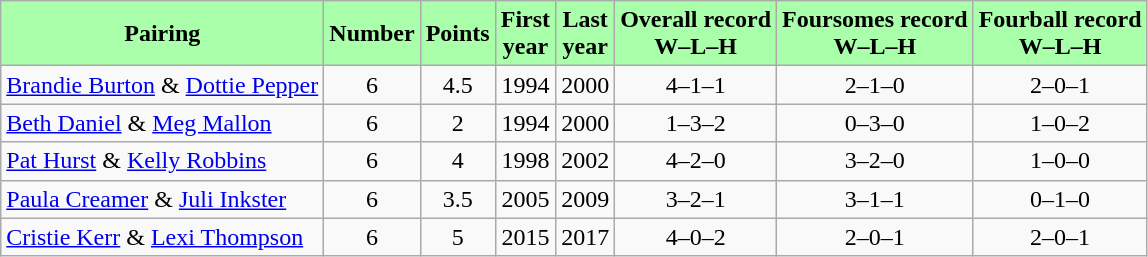<table class="wikitable" style="text-align:center">
<tr style="background:#aaffaa;">
<td><strong>Pairing</strong></td>
<td><strong>Number</strong></td>
<td><strong>Points</strong></td>
<td><strong>First<br>year</strong></td>
<td><strong>Last<br>year</strong></td>
<td><strong>Overall record<br>W–L–H</strong></td>
<td><strong>Foursomes record<br>W–L–H</strong></td>
<td><strong>Fourball record<br>W–L–H</strong></td>
</tr>
<tr>
<td align=left><a href='#'>Brandie Burton</a> & <a href='#'>Dottie Pepper</a></td>
<td>6</td>
<td>4.5</td>
<td>1994</td>
<td>2000</td>
<td>4–1–1</td>
<td>2–1–0</td>
<td>2–0–1</td>
</tr>
<tr>
<td align=left><a href='#'>Beth Daniel</a> & <a href='#'>Meg Mallon</a></td>
<td>6</td>
<td>2</td>
<td>1994</td>
<td>2000</td>
<td>1–3–2</td>
<td>0–3–0</td>
<td>1–0–2</td>
</tr>
<tr>
<td align=left><a href='#'>Pat Hurst</a> & <a href='#'>Kelly Robbins</a></td>
<td>6</td>
<td>4</td>
<td>1998</td>
<td>2002</td>
<td>4–2–0</td>
<td>3–2–0</td>
<td>1–0–0</td>
</tr>
<tr>
<td align=left><a href='#'>Paula Creamer</a> & <a href='#'>Juli Inkster</a></td>
<td>6</td>
<td>3.5</td>
<td>2005</td>
<td>2009</td>
<td>3–2–1</td>
<td>3–1–1</td>
<td>0–1–0</td>
</tr>
<tr>
<td align=left><a href='#'>Cristie Kerr</a> & <a href='#'>Lexi Thompson</a></td>
<td>6</td>
<td>5</td>
<td>2015</td>
<td>2017</td>
<td>4–0–2</td>
<td>2–0–1</td>
<td>2–0–1</td>
</tr>
</table>
